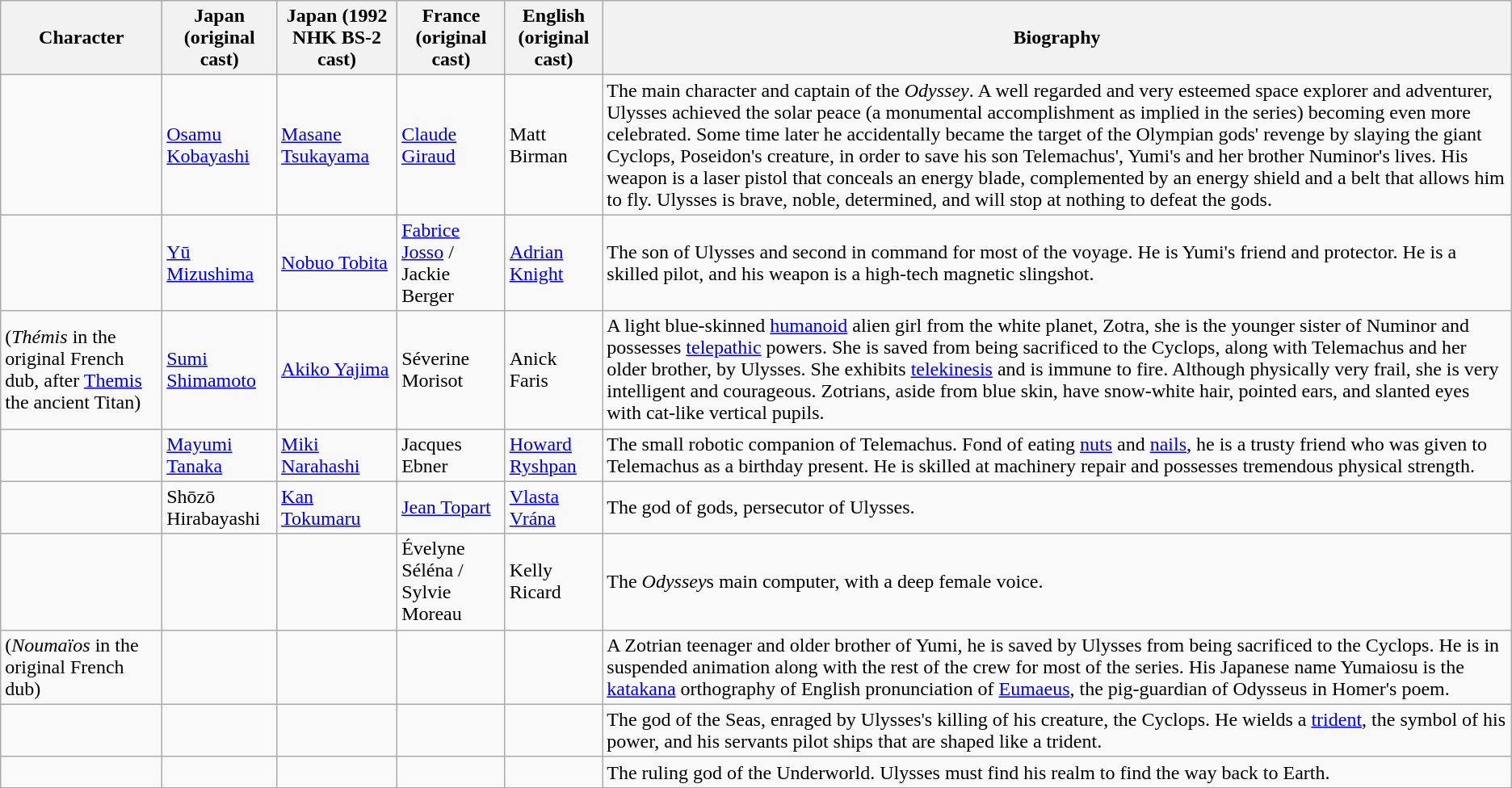<table class="wikitable">
<tr>
<th>Character</th>
<th>Japan (original cast)</th>
<th>Japan (1992 NHK BS-2 cast)</th>
<th>France (original cast)</th>
<th>English (original cast)</th>
<th>Biography</th>
</tr>
<tr>
<td></td>
<td><a href='#'>Osamu Kobayashi</a></td>
<td><a href='#'>Masane Tsukayama</a></td>
<td><a href='#'>Claude Giraud</a></td>
<td>Matt Birman</td>
<td>The main character and captain of the <em>Odyssey</em>. A well regarded and very esteemed space explorer and adventurer, Ulysses achieved the solar peace (a monumental accomplishment as implied in the series) becoming even more celebrated. Some time later he accidentally became the target of the Olympian gods' revenge by slaying the giant Cyclops, Poseidon's creature, in order to save his son Telemachus', Yumi's and her brother Numinor's lives. His weapon is a laser pistol that conceals an energy blade, complemented by an energy shield and a belt that allows him to fly. Ulysses is brave, noble, determined, and will stop at nothing to defeat the gods.</td>
</tr>
<tr>
<td></td>
<td><a href='#'>Yū Mizushima</a></td>
<td><a href='#'>Nobuo Tobita</a></td>
<td><a href='#'>Fabrice Josso</a> / Jackie Berger</td>
<td><a href='#'>Adrian Knight</a></td>
<td>The son of Ulysses and second in command for most of the voyage. He is Yumi's friend and protector. He is a skilled pilot, and his weapon is a high-tech magnetic slingshot.</td>
</tr>
<tr>
<td> (<em>Thémis</em> in the original French dub, after <a href='#'>Themis</a> the ancient Titan)</td>
<td><a href='#'>Sumi Shimamoto</a></td>
<td><a href='#'>Akiko Yajima</a></td>
<td>Séverine Morisot</td>
<td>Anick Faris</td>
<td>A light blue-skinned <a href='#'>humanoid</a> alien girl from the white planet, Zotra, she is the younger sister of Numinor and possesses <a href='#'>telepathic</a> powers. She is saved from being sacrificed to the Cyclops, along with Telemachus and her older brother, by Ulysses. She exhibits <a href='#'>telekinesis</a> and is immune to fire. Although physically very frail, she is very intelligent and courageous. Zotrians, aside from blue skin, have snow-white hair, pointed ears, and slanted eyes with cat-like vertical pupils.</td>
</tr>
<tr>
<td></td>
<td><a href='#'>Mayumi Tanaka</a></td>
<td><a href='#'>Miki Narahashi</a></td>
<td>Jacques Ebner</td>
<td><a href='#'>Howard Ryshpan</a></td>
<td>The small robotic companion of Telemachus. Fond of eating <a href='#'>nuts</a> and <a href='#'>nails</a>, he is a trusty friend who was given to Telemachus as a birthday present. He is skilled at machinery repair and possesses tremendous physical strength.</td>
</tr>
<tr>
<td></td>
<td>Shōzō Hirabayashi</td>
<td><a href='#'>Kan Tokumaru</a></td>
<td><a href='#'>Jean Topart</a></td>
<td><a href='#'>Vlasta Vrána</a></td>
<td>The god of gods, persecutor of Ulysses.</td>
</tr>
<tr>
<td></td>
<td></td>
<td></td>
<td>Évelyne Séléna / Sylvie Moreau</td>
<td>Kelly Ricard</td>
<td>The <em>Odyssey</em>s main computer, with a deep female voice.</td>
</tr>
<tr>
<td> (<em>Noumaïos</em> in the original French dub)</td>
<td></td>
<td></td>
<td></td>
<td></td>
<td>A Zotrian teenager and older brother of Yumi, he is saved by Ulysses from being sacrificed to the Cyclops. He is in suspended animation along with the rest of the crew for most of the series. His Japanese name Yumaiosu is the <a href='#'>katakana</a> orthography of English pronunciation of <a href='#'>Eumaeus</a>, the pig-guardian of Odysseus in Homer's poem.</td>
</tr>
<tr>
<td></td>
<td></td>
<td></td>
<td></td>
<td></td>
<td>The god of the Seas, enraged by Ulysses's killing of his creature, the Cyclops. He wields a <a href='#'>trident</a>, the symbol of his power, and his servants pilot ships that are shaped like a trident.</td>
</tr>
<tr>
<td></td>
<td></td>
<td></td>
<td></td>
<td></td>
<td>The ruling god of the Underworld. Ulysses must find his realm to find the way back to Earth.</td>
</tr>
</table>
